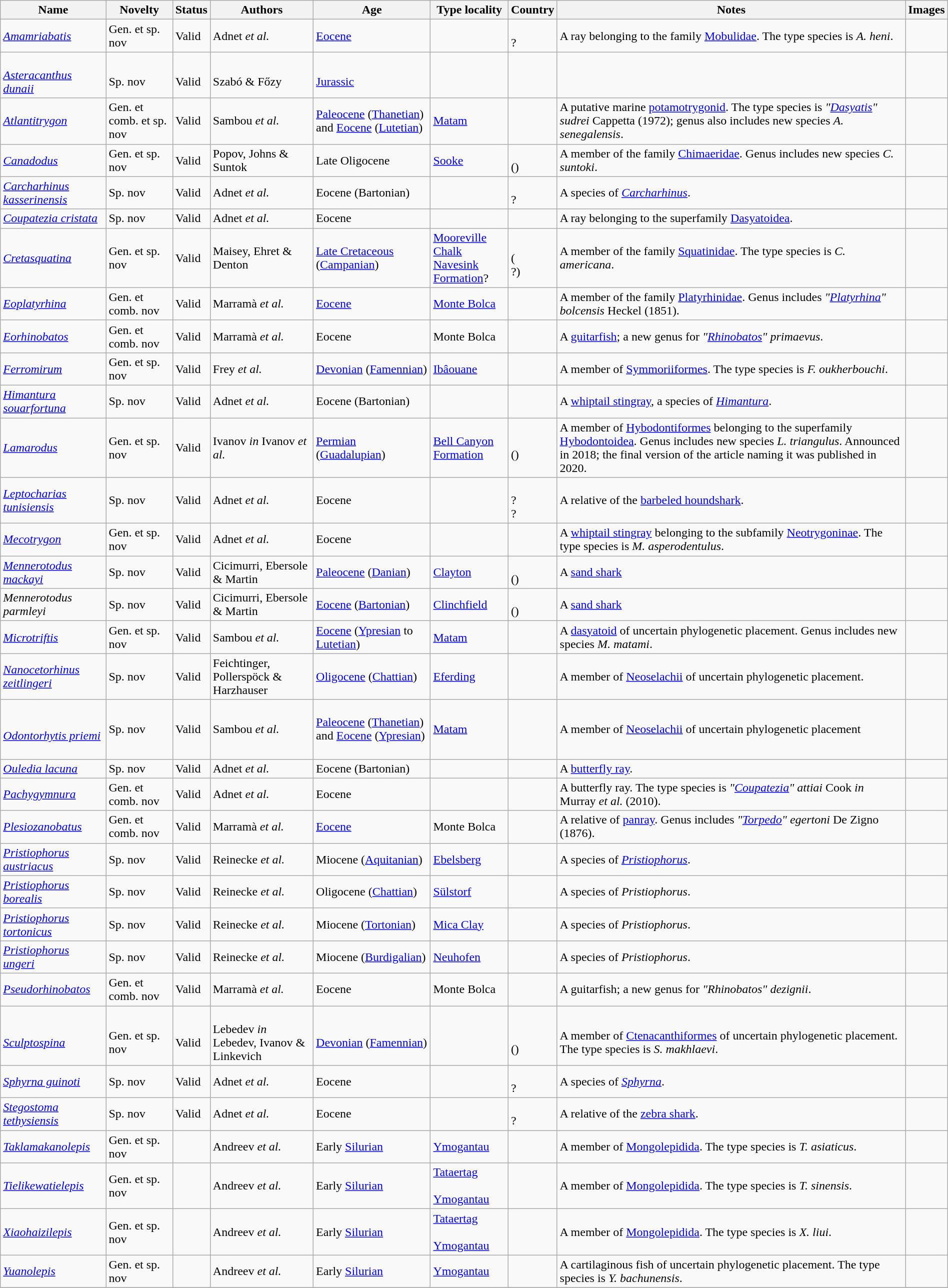<table class="wikitable sortable" align="center" width="100%">
<tr>
<th>Name</th>
<th>Novelty</th>
<th>Status</th>
<th>Authors</th>
<th>Age</th>
<th>Type locality</th>
<th>Country</th>
<th>Notes</th>
<th>Images</th>
</tr>
<tr>
<td><em><a href='#'>Amamriabatis</a></em></td>
<td>Gen. et sp. nov</td>
<td>Valid</td>
<td>Adnet <em>et al.</em></td>
<td><a href='#'>Eocene</a></td>
<td></td>
<td><br>?</td>
<td>A ray belonging to the family <a href='#'>Mobulidae</a>. The type species is <em>A. heni</em>.</td>
<td></td>
</tr>
<tr>
<td><br><em><a href='#'>Asteracanthus dunaii</a></em></td>
<td><br>Sp. nov</td>
<td><br>Valid</td>
<td><br>Szabó & Főzy</td>
<td><br><a href='#'>Jurassic</a></td>
<td></td>
<td><br></td>
<td></td>
<td></td>
</tr>
<tr>
<td><em><a href='#'>Atlantitrygon</a></em></td>
<td>Gen. et comb. et sp. nov</td>
<td>Valid</td>
<td>Sambou <em>et al.</em></td>
<td><a href='#'>Paleocene</a> (<a href='#'>Thanetian</a>) and <a href='#'>Eocene</a> (<a href='#'>Lutetian</a>)</td>
<td><a href='#'>Matam</a></td>
<td><br><br>
<br>
</td>
<td>A putative marine <a href='#'>potamotrygonid</a>. The type species is <em>"<a href='#'>Dasyatis</a>" sudrei</em> Cappetta (1972); genus also includes new species <em>A. senegalensis</em>.</td>
<td></td>
</tr>
<tr>
<td><em><a href='#'>Canadodus</a></em></td>
<td>Gen. et sp. nov</td>
<td>Valid</td>
<td>Popov, Johns & Suntok</td>
<td>Late Oligocene</td>
<td><a href='#'>Sooke</a></td>
<td><br>()</td>
<td>A member of the family <a href='#'>Chimaeridae</a>. Genus includes new species <em>C. suntoki</em>.</td>
<td></td>
</tr>
<tr>
<td><em><a href='#'>Carcharhinus kasserinensis</a></em></td>
<td>Sp. nov</td>
<td>Valid</td>
<td>Adnet <em>et al.</em></td>
<td>Eocene (Bartonian)</td>
<td></td>
<td><br>?</td>
<td>A species of <em><a href='#'>Carcharhinus</a></em>.</td>
<td></td>
</tr>
<tr>
<td><em><a href='#'>Coupatezia cristata</a></em></td>
<td>Sp. nov</td>
<td>Valid</td>
<td>Adnet <em>et al.</em></td>
<td>Eocene</td>
<td></td>
<td><br></td>
<td>A ray belonging to the superfamily <a href='#'>Dasyatoidea</a>.</td>
<td></td>
</tr>
<tr>
<td><em><a href='#'>Cretasquatina</a></em></td>
<td>Gen. et sp. nov</td>
<td>Valid</td>
<td>Maisey, Ehret & Denton</td>
<td><a href='#'>Late Cretaceous</a> (<a href='#'>Campanian</a>)</td>
<td><a href='#'>Mooreville Chalk</a><br><a href='#'>Navesink Formation</a>?</td>
<td><br>(<br>?)</td>
<td>A member of the family <a href='#'>Squatinidae</a>. The type species is <em>C. americana</em>.</td>
<td></td>
</tr>
<tr>
<td><em><a href='#'>Eoplatyrhina</a></em></td>
<td>Gen. et comb. nov</td>
<td>Valid</td>
<td>Marramà <em>et al.</em></td>
<td><a href='#'>Eocene</a></td>
<td><a href='#'>Monte Bolca</a></td>
<td></td>
<td>A member of the family <a href='#'>Platyrhinidae</a>. Genus includes <em>"<a href='#'>Platyrhina</a>" bolcensis</em> Heckel (1851).</td>
<td></td>
</tr>
<tr>
<td><em><a href='#'>Eorhinobatos</a></em></td>
<td>Gen. et comb. nov</td>
<td>Valid</td>
<td>Marramà <em>et al.</em></td>
<td>Eocene</td>
<td>Monte Bolca</td>
<td></td>
<td>A <a href='#'>guitarfish</a>; a new genus for <em>"<a href='#'>Rhinobatos</a>" primaevus</em>.</td>
<td></td>
</tr>
<tr>
<td><em><a href='#'>Ferromirum</a></em></td>
<td>Gen. et sp. nov</td>
<td>Valid</td>
<td>Frey <em>et al.</em></td>
<td><a href='#'>Devonian</a> (<a href='#'>Famennian</a>)</td>
<td><a href='#'>Ibâouane</a></td>
<td></td>
<td>A member of <a href='#'>Symmoriiformes</a>. The type species is <em>F. oukherbouchi</em>.</td>
<td></td>
</tr>
<tr>
<td><em><a href='#'>Himantura souarfortuna</a></em></td>
<td>Sp. nov</td>
<td>Valid</td>
<td>Adnet <em>et al.</em></td>
<td>Eocene (Bartonian)</td>
<td></td>
<td></td>
<td>A <a href='#'>whiptail stingray</a>, a species of <em><a href='#'>Himantura</a></em>.</td>
<td></td>
</tr>
<tr>
<td><em><a href='#'>Lamarodus</a></em></td>
<td>Gen. et sp. nov</td>
<td>Valid</td>
<td>Ivanov <em>in</em> Ivanov <em>et al.</em></td>
<td><a href='#'>Permian</a> (<a href='#'>Guadalupian</a>)</td>
<td><a href='#'>Bell Canyon Formation</a></td>
<td><br>()</td>
<td>A member of <a href='#'>Hybodontiformes</a> belonging to the superfamily <a href='#'>Hybodontoidea</a>. Genus includes new species <em>L. triangulus</em>. Announced in 2018; the final version of the article naming it was published in 2020.</td>
<td></td>
</tr>
<tr>
<td><em><a href='#'>Leptocharias tunisiensis</a></em></td>
<td>Sp. nov</td>
<td>Valid</td>
<td>Adnet <em>et al.</em></td>
<td>Eocene</td>
<td></td>
<td><br>?<br>?</td>
<td>A relative of the <a href='#'>barbeled houndshark</a>.</td>
<td></td>
</tr>
<tr>
<td><em><a href='#'>Mecotrygon</a></em></td>
<td>Gen. et sp. nov</td>
<td>Valid</td>
<td>Adnet <em>et al.</em></td>
<td>Eocene</td>
<td></td>
<td><br></td>
<td>A <a href='#'>whiptail stingray</a> belonging to the subfamily <a href='#'>Neotrygoninae</a>. The type species is <em>M. asperodentulus</em>.</td>
<td></td>
</tr>
<tr>
<td><em><a href='#'>Mennerotodus mackayi</a></em></td>
<td>Sp. nov</td>
<td>Valid</td>
<td>Cicimurri, Ebersole & Martin</td>
<td><a href='#'>Paleocene</a> (<a href='#'>Danian</a>)</td>
<td><a href='#'>Clayton</a></td>
<td><br>()</td>
<td>A <a href='#'>sand shark</a></td>
<td></td>
</tr>
<tr>
<td><em>Mennerotodus parmleyi</em></td>
<td>Sp. nov</td>
<td>Valid</td>
<td>Cicimurri, Ebersole & Martin</td>
<td><a href='#'>Eocene</a> (<a href='#'>Bartonian</a>)</td>
<td><a href='#'>Clinchfield</a></td>
<td><br>()</td>
<td>A <a href='#'>sand shark</a></td>
<td></td>
</tr>
<tr>
<td><em><a href='#'>Microtriftis</a></em></td>
<td>Gen. et sp. nov</td>
<td>Valid</td>
<td>Sambou <em>et al.</em></td>
<td><a href='#'>Eocene</a> (<a href='#'>Ypresian</a> to <a href='#'>Lutetian</a>)</td>
<td><a href='#'>Matam</a></td>
<td></td>
<td>A <a href='#'>dasyatoid</a> of uncertain phylogenetic placement. Genus includes new species <em>M. matami</em>.</td>
<td></td>
</tr>
<tr>
<td><em><a href='#'>Nanocetorhinus zeitlingeri</a></em></td>
<td>Sp. nov</td>
<td>Valid</td>
<td>Feichtinger, Pollerspöck & Harzhauser</td>
<td><a href='#'>Oligocene</a> (<a href='#'>Chattian</a>)</td>
<td><a href='#'>Eferding</a></td>
<td></td>
<td>A member of <a href='#'>Neoselachii</a> of uncertain phylogenetic placement.</td>
<td></td>
</tr>
<tr>
<td><br><em><a href='#'>Odontorhytis priemi</a></em></td>
<td>Sp. nov</td>
<td>Valid</td>
<td>Sambou <em>et al.</em></td>
<td><a href='#'>Paleocene</a> (<a href='#'>Thanetian</a>) and <a href='#'>Eocene</a> (<a href='#'>Ypresian</a>)</td>
<td><a href='#'>Matam</a></td>
<td><br><br>
<br>
<br>
</td>
<td>A member of <a href='#'>Neoselachii</a> of uncertain phylogenetic placement</td>
<td></td>
</tr>
<tr>
<td><em><a href='#'>Ouledia lacuna</a></em></td>
<td>Sp. nov</td>
<td>Valid</td>
<td>Adnet <em>et al.</em></td>
<td>Eocene (Bartonian)</td>
<td></td>
<td></td>
<td>A <a href='#'>butterfly ray</a>.</td>
<td></td>
</tr>
<tr>
<td><em><a href='#'>Pachygymnura</a></em></td>
<td>Gen. et comb. nov</td>
<td>Valid</td>
<td>Adnet <em>et al.</em></td>
<td>Eocene</td>
<td></td>
<td><br></td>
<td>A butterfly ray. The type species is <em>"<a href='#'>Coupatezia</a>" attiai</em> Cook <em>in</em> Murray <em>et al.</em> (2010).</td>
<td></td>
</tr>
<tr>
<td><em><a href='#'>Plesiozanobatus</a></em></td>
<td>Gen. et comb. nov</td>
<td>Valid</td>
<td>Marramà <em>et al.</em></td>
<td><a href='#'>Eocene</a></td>
<td>Monte Bolca</td>
<td></td>
<td>A relative of <a href='#'>panray</a>. Genus includes <em>"<a href='#'>Torpedo</a>" egertoni</em> De Zigno (1876).</td>
<td></td>
</tr>
<tr>
<td><em><a href='#'>Pristiophorus austriacus</a></em></td>
<td>Sp. nov</td>
<td>Valid</td>
<td>Reinecke <em>et al.</em></td>
<td>Miocene (<a href='#'>Aquitanian</a>)</td>
<td><a href='#'>Ebelsberg</a></td>
<td></td>
<td>A species of <em><a href='#'>Pristiophorus</a></em>.</td>
<td></td>
</tr>
<tr>
<td><em><a href='#'>Pristiophorus borealis</a></em></td>
<td>Sp. nov</td>
<td>Valid</td>
<td>Reinecke <em>et al.</em></td>
<td>Oligocene (<a href='#'>Chattian</a>)</td>
<td><a href='#'>Sülstorf</a></td>
<td></td>
<td>A species of <em>Pristiophorus</em>.</td>
<td></td>
</tr>
<tr>
<td><em><a href='#'>Pristiophorus tortonicus</a></em></td>
<td>Sp. nov</td>
<td>Valid</td>
<td>Reinecke <em>et al.</em></td>
<td>Miocene (<a href='#'>Tortonian</a>)</td>
<td><a href='#'>Mica Clay</a></td>
<td></td>
<td>A species of <em>Pristiophorus</em>.</td>
<td></td>
</tr>
<tr>
<td><em><a href='#'>Pristiophorus ungeri</a></em></td>
<td>Sp. nov</td>
<td>Valid</td>
<td>Reinecke <em>et al.</em></td>
<td>Miocene (<a href='#'>Burdigalian</a>)</td>
<td><a href='#'>Neuhofen</a></td>
<td></td>
<td>A species of <em>Pristiophorus</em>.</td>
<td></td>
</tr>
<tr>
<td><em><a href='#'>Pseudorhinobatos</a></em></td>
<td>Gen. et comb. nov</td>
<td>Valid</td>
<td>Marramà <em>et al.</em></td>
<td>Eocene</td>
<td>Monte Bolca</td>
<td></td>
<td>A guitarfish; a new genus for <em>"Rhinobatos" dezignii</em>.</td>
<td></td>
</tr>
<tr>
<td><br><em><a href='#'>Sculptospina</a></em></td>
<td><br>Gen. et sp. nov</td>
<td><br>Valid</td>
<td><br>Lebedev <em>in</em> Lebedev, Ivanov & Linkevich</td>
<td><br><a href='#'>Devonian</a> (<a href='#'>Famennian</a>)</td>
<td></td>
<td><br><br>()</td>
<td><br>A member of <a href='#'>Ctenacanthiformes</a> of uncertain phylogenetic placement. The type species is <em>S. makhlaevi</em>.</td>
<td></td>
</tr>
<tr>
<td><em><a href='#'>Sphyrna guinoti</a></em></td>
<td>Sp. nov</td>
<td>Valid</td>
<td>Adnet <em>et al.</em></td>
<td>Eocene</td>
<td></td>
<td><br>?</td>
<td>A species of <em><a href='#'>Sphyrna</a></em>.</td>
<td></td>
</tr>
<tr>
<td><em><a href='#'>Stegostoma tethysiensis</a></em></td>
<td>Sp. nov</td>
<td>Valid</td>
<td>Adnet <em>et al.</em></td>
<td>Eocene</td>
<td></td>
<td><br>?</td>
<td>A relative of the <a href='#'>zebra shark</a>.</td>
<td></td>
</tr>
<tr>
<td><em><a href='#'>Taklamakanolepis</a></em></td>
<td>Gen. et sp. nov</td>
<td></td>
<td>Andreev <em>et al.</em></td>
<td>Early <a href='#'>Silurian</a></td>
<td><a href='#'>Ymogantau</a></td>
<td></td>
<td>A member of <a href='#'>Mongolepidida</a>. The type species is <em>T. asiaticus</em>.</td>
<td></td>
</tr>
<tr>
<td><em><a href='#'>Tielikewatielepis</a></em></td>
<td>Gen. et sp. nov</td>
<td></td>
<td>Andreev <em>et al.</em></td>
<td>Early <a href='#'>Silurian</a></td>
<td><a href='#'>Tataertag</a><br><br><a href='#'>Ymogantau</a></td>
<td></td>
<td>A member of <a href='#'>Mongolepidida</a>. The type species is <em>T. sinensis</em>.</td>
<td></td>
</tr>
<tr>
<td><em><a href='#'>Xiaohaizilepis</a></em></td>
<td>Gen. et sp. nov</td>
<td></td>
<td>Andreev <em>et al.</em></td>
<td>Early <a href='#'>Silurian</a></td>
<td><a href='#'>Tataertag</a><br><br><a href='#'>Ymogantau</a></td>
<td></td>
<td>A member of <a href='#'>Mongolepidida</a>. The type species is <em>X. liui</em>.</td>
<td></td>
</tr>
<tr>
<td><em><a href='#'>Yuanolepis</a></em></td>
<td>Gen. et sp. nov</td>
<td></td>
<td>Andreev <em>et al.</em></td>
<td>Early <a href='#'>Silurian</a></td>
<td><a href='#'>Ymogantau</a></td>
<td></td>
<td>A cartilaginous fish of uncertain phylogenetic placement. The type species is <em>Y. bachunensis</em>.</td>
<td></td>
</tr>
<tr>
</tr>
</table>
